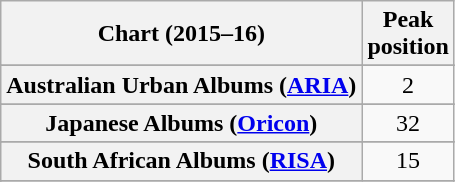<table class="wikitable sortable plainrowheaders" style="text-align:center">
<tr>
<th scope="col">Chart (2015–16)</th>
<th scope="col">Peak<br> position</th>
</tr>
<tr>
</tr>
<tr>
<th scope="row">Australian Urban Albums (<a href='#'>ARIA</a>)</th>
<td>2</td>
</tr>
<tr>
</tr>
<tr>
</tr>
<tr>
</tr>
<tr>
</tr>
<tr>
</tr>
<tr>
</tr>
<tr>
</tr>
<tr>
</tr>
<tr>
</tr>
<tr>
<th scope="row">Japanese Albums (<a href='#'>Oricon</a>)</th>
<td>32</td>
</tr>
<tr>
</tr>
<tr>
</tr>
<tr>
</tr>
<tr>
<th scope="row">South African Albums (<a href='#'>RISA</a>)</th>
<td>15</td>
</tr>
<tr>
</tr>
<tr>
</tr>
<tr>
</tr>
<tr>
</tr>
<tr>
</tr>
<tr>
</tr>
<tr>
</tr>
<tr>
</tr>
</table>
